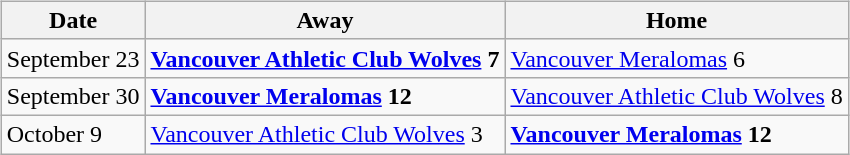<table cellspacing="10">
<tr>
<td valign="top"><br><table class="wikitable">
<tr>
<th>Date</th>
<th>Away</th>
<th>Home</th>
</tr>
<tr>
<td>September 23</td>
<td><strong><a href='#'>Vancouver Athletic Club Wolves</a> 7</strong></td>
<td><a href='#'>Vancouver Meralomas</a> 6</td>
</tr>
<tr>
<td>September 30</td>
<td><strong><a href='#'>Vancouver Meralomas</a> 12</strong></td>
<td><a href='#'>Vancouver Athletic Club Wolves</a> 8</td>
</tr>
<tr>
<td>October 9</td>
<td><a href='#'>Vancouver Athletic Club Wolves</a> 3</td>
<td><strong><a href='#'>Vancouver Meralomas</a> 12</strong></td>
</tr>
</table>
</td>
</tr>
</table>
